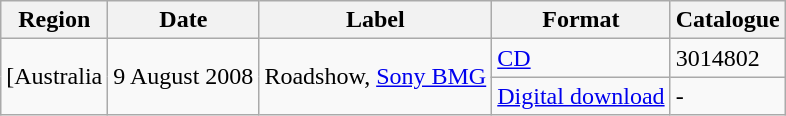<table class="wikitable">
<tr>
<th>Region</th>
<th>Date</th>
<th>Label</th>
<th>Format</th>
<th>Catalogue</th>
</tr>
<tr>
<td rowspan="2">[Australia</td>
<td rowspan="2">9 August 2008</td>
<td rowspan="2">Roadshow, <a href='#'>Sony BMG</a></td>
<td><a href='#'>CD</a></td>
<td>3014802</td>
</tr>
<tr>
<td><a href='#'>Digital download</a></td>
<td>-</td>
</tr>
</table>
